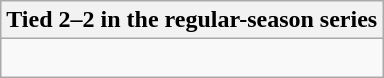<table class="wikitable collapsible collapsed">
<tr>
<th>Tied 2–2 in the regular-season series</th>
</tr>
<tr>
<td><br>


</td>
</tr>
</table>
